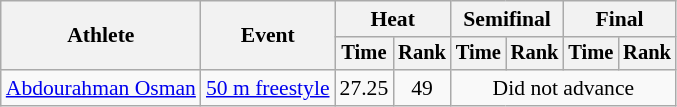<table class=wikitable style="font-size:90%">
<tr>
<th rowspan="2">Athlete</th>
<th rowspan="2">Event</th>
<th colspan="2">Heat</th>
<th colspan="2">Semifinal</th>
<th colspan="2">Final</th>
</tr>
<tr style="font-size:95%">
<th>Time</th>
<th>Rank</th>
<th>Time</th>
<th>Rank</th>
<th>Time</th>
<th>Rank</th>
</tr>
<tr align=center>
<td align=left><a href='#'>Abdourahman Osman</a></td>
<td align=left><a href='#'>50 m freestyle</a></td>
<td>27.25</td>
<td>49</td>
<td colspan=4>Did not advance</td>
</tr>
</table>
